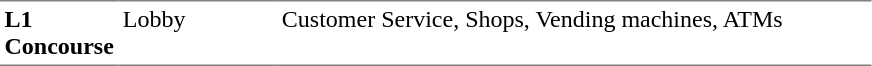<table table border=0 cellspacing=0 cellpadding=3>
<tr>
<td style="border-bottom:solid 1px gray; border-top:solid 1px gray;" valign=top width=50><strong>L1<br>Concourse</strong></td>
<td style="border-bottom:solid 1px gray; border-top:solid 1px gray;" valign=top width=100>Lobby</td>
<td style="border-bottom:solid 1px gray; border-top:solid 1px gray;" valign=top width=390>Customer Service, Shops, Vending machines, ATMs</td>
</tr>
</table>
